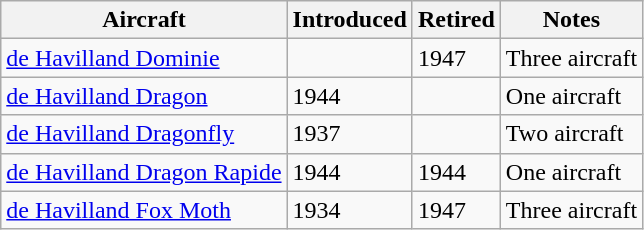<table class="wikitable sortable">
<tr>
<th>Aircraft</th>
<th>Introduced</th>
<th>Retired</th>
<th>Notes</th>
</tr>
<tr>
<td><a href='#'>de Havilland Dominie</a></td>
<td></td>
<td>1947</td>
<td>Three aircraft</td>
</tr>
<tr>
<td><a href='#'>de Havilland Dragon</a></td>
<td>1944</td>
<td></td>
<td>One aircraft</td>
</tr>
<tr>
<td><a href='#'>de Havilland Dragonfly</a></td>
<td>1937</td>
<td></td>
<td>Two aircraft</td>
</tr>
<tr>
<td><a href='#'>de Havilland Dragon Rapide</a></td>
<td>1944</td>
<td>1944</td>
<td>One aircraft</td>
</tr>
<tr>
<td><a href='#'>de Havilland Fox Moth</a></td>
<td>1934</td>
<td>1947</td>
<td>Three aircraft</td>
</tr>
</table>
